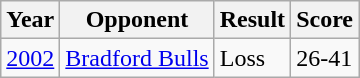<table class="wikitable" style="text-align:left;">
<tr>
<th>Year</th>
<th>Opponent</th>
<th>Result</th>
<th>Score</th>
</tr>
<tr>
<td><a href='#'>2002</a></td>
<td> <a href='#'>Bradford Bulls</a></td>
<td>Loss</td>
<td>26-41</td>
</tr>
</table>
